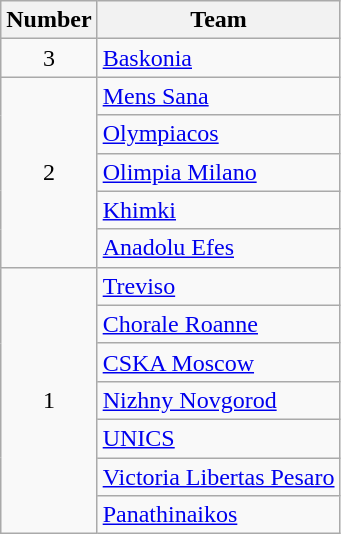<table class="wikitable sortable">
<tr>
<th>Number</th>
<th>Team</th>
</tr>
<tr>
<td style="text-align:center;">3</td>
<td> <a href='#'>Baskonia</a></td>
</tr>
<tr>
<td rowspan="5" style="text-align:center;">2</td>
<td> <a href='#'>Mens Sana</a></td>
</tr>
<tr>
<td> <a href='#'>Olympiacos</a></td>
</tr>
<tr>
<td> <a href='#'>Olimpia Milano</a></td>
</tr>
<tr>
<td> <a href='#'>Khimki</a></td>
</tr>
<tr>
<td> <a href='#'>Anadolu Efes</a></td>
</tr>
<tr>
<td rowspan="7" style="text-align:center;">1</td>
<td> <a href='#'>Treviso</a></td>
</tr>
<tr>
<td> <a href='#'>Chorale Roanne</a></td>
</tr>
<tr>
<td> <a href='#'>CSKA Moscow</a></td>
</tr>
<tr>
<td> <a href='#'>Nizhny Novgorod</a></td>
</tr>
<tr>
<td> <a href='#'>UNICS</a></td>
</tr>
<tr>
<td> <a href='#'>Victoria Libertas Pesaro</a></td>
</tr>
<tr>
<td> <a href='#'>Panathinaikos</a></td>
</tr>
</table>
